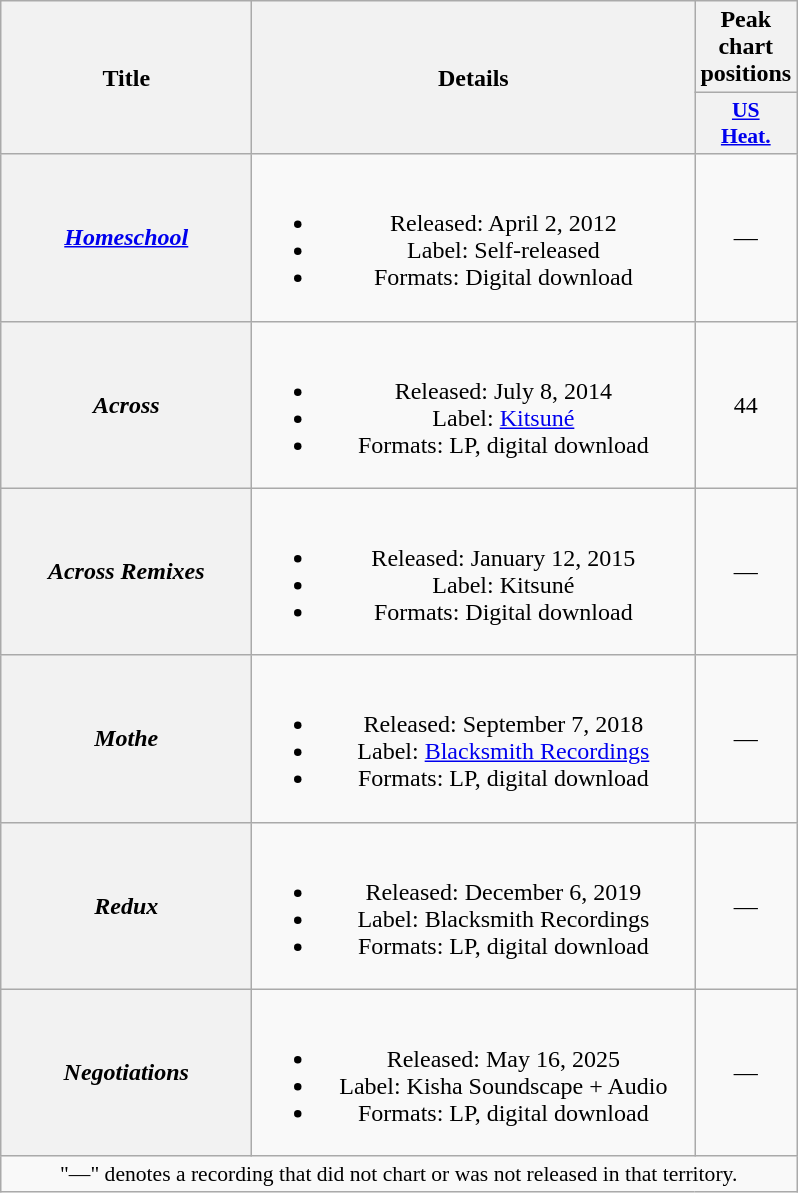<table class="wikitable plainrowheaders" style="text-align:center;">
<tr>
<th rowspan="2" scope="col" style="width:10em;">Title</th>
<th rowspan="2" scope="col" style="width:18em;">Details</th>
<th scope="col">Peak<br>chart<br>positions</th>
</tr>
<tr>
<th scope="col" style="width:3em;font-size:90%;"><a href='#'>US<br>Heat.</a><br></th>
</tr>
<tr>
<th scope="row"><em><a href='#'>Homeschool</a></em></th>
<td><br><ul><li>Released: April 2, 2012</li><li>Label: Self-released</li><li>Formats: Digital download</li></ul></td>
<td>—</td>
</tr>
<tr>
<th scope="row"><em>Across</em></th>
<td><br><ul><li>Released: July 8, 2014</li><li>Label: <a href='#'>Kitsuné</a></li><li>Formats: LP, digital download</li></ul></td>
<td>44</td>
</tr>
<tr>
<th scope="row"><em>Across Remixes</em></th>
<td><br><ul><li>Released: January 12, 2015</li><li>Label: Kitsuné</li><li>Formats: Digital download</li></ul></td>
<td>—</td>
</tr>
<tr>
<th scope="row"><em>Mothe</em></th>
<td><br><ul><li>Released: September 7, 2018</li><li>Label: <a href='#'>Blacksmith Recordings</a></li><li>Formats: LP, digital download</li></ul></td>
<td>—</td>
</tr>
<tr>
<th scope="row"><em>Redux</em></th>
<td><br><ul><li>Released: December 6, 2019</li><li>Label: Blacksmith Recordings</li><li>Formats: LP, digital download</li></ul></td>
<td>—</td>
</tr>
<tr>
<th scope="row"><em>Negotiations</em></th>
<td><br><ul><li>Released: May 16, 2025</li><li>Label: Kisha Soundscape + Audio</li><li>Formats: LP, digital download</li></ul></td>
<td>—</td>
</tr>
<tr>
<td colspan="3" style="font-size:90%">"—" denotes a recording that did not chart or was not released in that territory.</td>
</tr>
</table>
